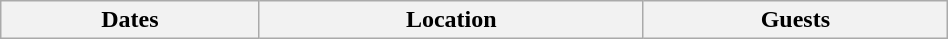<table class="wikitable" width="50%">
<tr>
<th>Dates</th>
<th>Location</th>
<th>Guests<br>

</th>
</tr>
</table>
